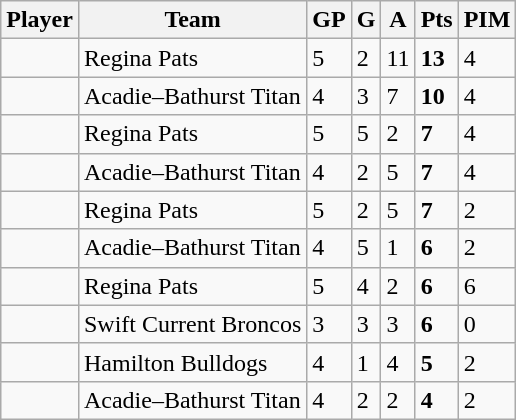<table class="wikitable sortable">
<tr>
<th>Player</th>
<th>Team</th>
<th>GP</th>
<th>G</th>
<th>A</th>
<th>Pts</th>
<th>PIM</th>
</tr>
<tr>
<td></td>
<td align=left>Regina Pats</td>
<td>5</td>
<td>2</td>
<td>11</td>
<td><strong>13</strong></td>
<td>4</td>
</tr>
<tr>
<td></td>
<td align=left>Acadie–Bathurst Titan</td>
<td>4</td>
<td>3</td>
<td>7</td>
<td><strong>10</strong></td>
<td>4</td>
</tr>
<tr>
<td></td>
<td align=left>Regina Pats</td>
<td>5</td>
<td>5</td>
<td>2</td>
<td><strong>7</strong></td>
<td>4</td>
</tr>
<tr>
<td></td>
<td align=left>Acadie–Bathurst Titan</td>
<td>4</td>
<td>2</td>
<td>5</td>
<td><strong>7</strong></td>
<td>4</td>
</tr>
<tr>
<td></td>
<td align=left>Regina Pats</td>
<td>5</td>
<td>2</td>
<td>5</td>
<td><strong>7</strong></td>
<td>2</td>
</tr>
<tr>
<td></td>
<td align=left>Acadie–Bathurst Titan</td>
<td>4</td>
<td>5</td>
<td>1</td>
<td><strong>6</strong></td>
<td>2</td>
</tr>
<tr>
<td></td>
<td align=left>Regina Pats</td>
<td>5</td>
<td>4</td>
<td>2</td>
<td><strong>6</strong></td>
<td>6</td>
</tr>
<tr>
<td></td>
<td align=left>Swift Current Broncos</td>
<td>3</td>
<td>3</td>
<td>3</td>
<td><strong>6</strong></td>
<td>0</td>
</tr>
<tr>
<td></td>
<td align=left>Hamilton Bulldogs</td>
<td>4</td>
<td>1</td>
<td>4</td>
<td><strong>5</strong></td>
<td>2</td>
</tr>
<tr>
<td></td>
<td align=left>Acadie–Bathurst Titan</td>
<td>4</td>
<td>2</td>
<td>2</td>
<td><strong>4</strong></td>
<td>2</td>
</tr>
</table>
